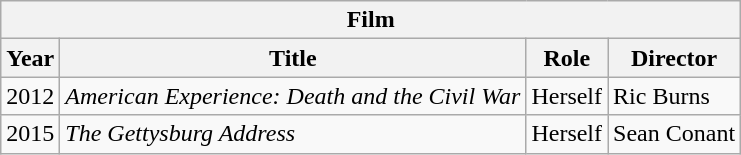<table class="wikitable">
<tr>
<th colspan="4">Film</th>
</tr>
<tr>
<th>Year</th>
<th>Title</th>
<th>Role</th>
<th>Director</th>
</tr>
<tr>
<td>2012</td>
<td><em>American Experience: Death and the Civil War</em></td>
<td>Herself</td>
<td>Ric Burns</td>
</tr>
<tr>
<td>2015</td>
<td><em>The Gettysburg Address</em></td>
<td>Herself</td>
<td>Sean Conant</td>
</tr>
</table>
